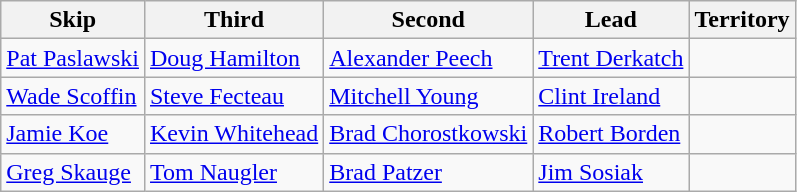<table class="wikitable">
<tr>
<th>Skip</th>
<th>Third</th>
<th>Second</th>
<th>Lead</th>
<th>Territory</th>
</tr>
<tr>
<td><a href='#'>Pat Paslawski</a></td>
<td><a href='#'>Doug Hamilton</a></td>
<td><a href='#'>Alexander Peech</a></td>
<td><a href='#'>Trent Derkatch</a></td>
<td></td>
</tr>
<tr>
<td><a href='#'>Wade Scoffin</a></td>
<td><a href='#'>Steve Fecteau</a></td>
<td><a href='#'>Mitchell Young</a></td>
<td><a href='#'>Clint Ireland</a></td>
<td></td>
</tr>
<tr>
<td><a href='#'>Jamie Koe</a></td>
<td><a href='#'>Kevin Whitehead</a></td>
<td><a href='#'>Brad Chorostkowski</a></td>
<td><a href='#'>Robert Borden</a></td>
<td></td>
</tr>
<tr>
<td><a href='#'>Greg Skauge</a></td>
<td><a href='#'>Tom Naugler</a></td>
<td><a href='#'>Brad Patzer</a></td>
<td><a href='#'>Jim Sosiak</a></td>
<td></td>
</tr>
</table>
